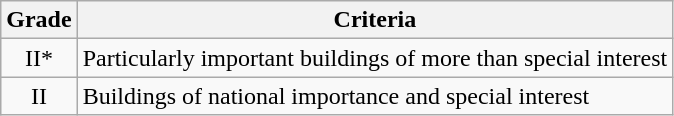<table class="wikitable">
<tr>
<th>Grade</th>
<th>Criteria</th>
</tr>
<tr>
<td align="center" >II*</td>
<td>Particularly important buildings of more than special interest</td>
</tr>
<tr>
<td align="center" >II</td>
<td>Buildings of national importance and special interest</td>
</tr>
</table>
